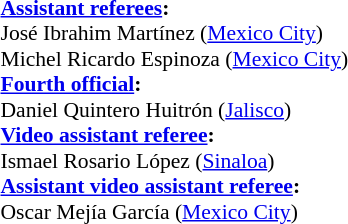<table width=100% style="font-size:90%">
<tr>
<td><br><strong><a href='#'>Assistant referees</a>:</strong>
<br>José Ibrahim Martínez (<a href='#'>Mexico City</a>)
<br>Michel Ricardo Espinoza (<a href='#'>Mexico City</a>)
<br><strong><a href='#'>Fourth official</a>:</strong>
<br>Daniel Quintero Huitrón (<a href='#'>Jalisco</a>)
<br><strong><a href='#'>Video assistant referee</a>:</strong>
<br>Ismael Rosario López (<a href='#'>Sinaloa</a>)
<br><strong><a href='#'>Assistant video assistant referee</a>:</strong>
<br>Oscar Mejía García (<a href='#'>Mexico City</a>)</td>
</tr>
</table>
